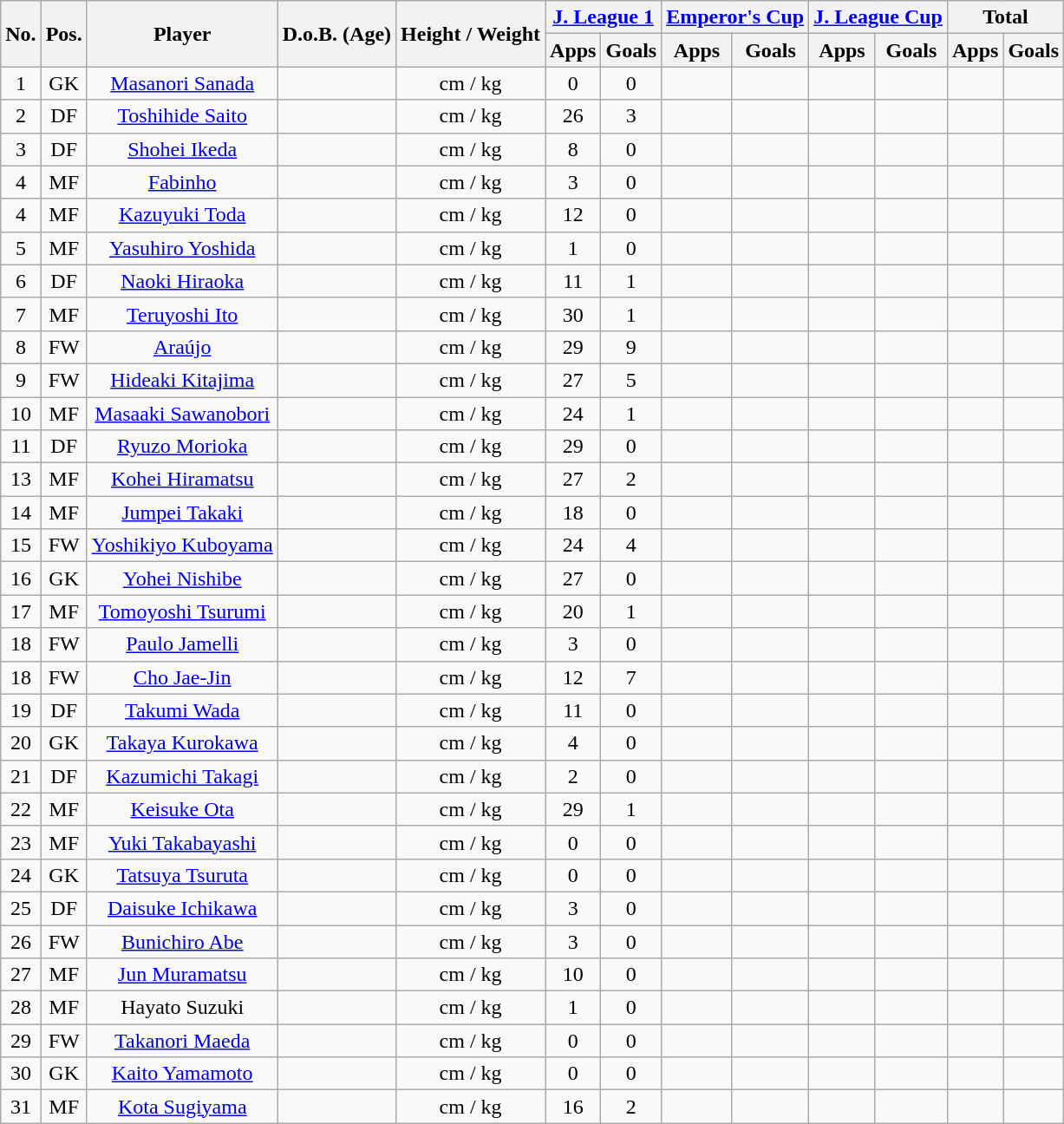<table class="wikitable" style="text-align:center;">
<tr>
<th rowspan="2">No.</th>
<th rowspan="2">Pos.</th>
<th rowspan="2">Player</th>
<th rowspan="2">D.o.B. (Age)</th>
<th rowspan="2">Height / Weight</th>
<th colspan="2"><a href='#'>J. League 1</a></th>
<th colspan="2"><a href='#'>Emperor's Cup</a></th>
<th colspan="2"><a href='#'>J. League Cup</a></th>
<th colspan="2">Total</th>
</tr>
<tr>
<th>Apps</th>
<th>Goals</th>
<th>Apps</th>
<th>Goals</th>
<th>Apps</th>
<th>Goals</th>
<th>Apps</th>
<th>Goals</th>
</tr>
<tr>
<td>1</td>
<td>GK</td>
<td><a href='#'>Masanori Sanada</a></td>
<td></td>
<td>cm / kg</td>
<td>0</td>
<td>0</td>
<td></td>
<td></td>
<td></td>
<td></td>
<td></td>
<td></td>
</tr>
<tr>
<td>2</td>
<td>DF</td>
<td><a href='#'>Toshihide Saito</a></td>
<td></td>
<td>cm / kg</td>
<td>26</td>
<td>3</td>
<td></td>
<td></td>
<td></td>
<td></td>
<td></td>
<td></td>
</tr>
<tr>
<td>3</td>
<td>DF</td>
<td><a href='#'>Shohei Ikeda</a></td>
<td></td>
<td>cm / kg</td>
<td>8</td>
<td>0</td>
<td></td>
<td></td>
<td></td>
<td></td>
<td></td>
<td></td>
</tr>
<tr>
<td>4</td>
<td>MF</td>
<td><a href='#'>Fabinho</a></td>
<td></td>
<td>cm / kg</td>
<td>3</td>
<td>0</td>
<td></td>
<td></td>
<td></td>
<td></td>
<td></td>
<td></td>
</tr>
<tr>
<td>4</td>
<td>MF</td>
<td><a href='#'>Kazuyuki Toda</a></td>
<td></td>
<td>cm / kg</td>
<td>12</td>
<td>0</td>
<td></td>
<td></td>
<td></td>
<td></td>
<td></td>
<td></td>
</tr>
<tr>
<td>5</td>
<td>MF</td>
<td><a href='#'>Yasuhiro Yoshida</a></td>
<td></td>
<td>cm / kg</td>
<td>1</td>
<td>0</td>
<td></td>
<td></td>
<td></td>
<td></td>
<td></td>
<td></td>
</tr>
<tr>
<td>6</td>
<td>DF</td>
<td><a href='#'>Naoki Hiraoka</a></td>
<td></td>
<td>cm / kg</td>
<td>11</td>
<td>1</td>
<td></td>
<td></td>
<td></td>
<td></td>
<td></td>
<td></td>
</tr>
<tr>
<td>7</td>
<td>MF</td>
<td><a href='#'>Teruyoshi Ito</a></td>
<td></td>
<td>cm / kg</td>
<td>30</td>
<td>1</td>
<td></td>
<td></td>
<td></td>
<td></td>
<td></td>
<td></td>
</tr>
<tr>
<td>8</td>
<td>FW</td>
<td><a href='#'>Araújo</a></td>
<td></td>
<td>cm / kg</td>
<td>29</td>
<td>9</td>
<td></td>
<td></td>
<td></td>
<td></td>
<td></td>
<td></td>
</tr>
<tr>
<td>9</td>
<td>FW</td>
<td><a href='#'>Hideaki Kitajima</a></td>
<td></td>
<td>cm / kg</td>
<td>27</td>
<td>5</td>
<td></td>
<td></td>
<td></td>
<td></td>
<td></td>
<td></td>
</tr>
<tr>
<td>10</td>
<td>MF</td>
<td><a href='#'>Masaaki Sawanobori</a></td>
<td></td>
<td>cm / kg</td>
<td>24</td>
<td>1</td>
<td></td>
<td></td>
<td></td>
<td></td>
<td></td>
<td></td>
</tr>
<tr>
<td>11</td>
<td>DF</td>
<td><a href='#'>Ryuzo Morioka</a></td>
<td></td>
<td>cm / kg</td>
<td>29</td>
<td>0</td>
<td></td>
<td></td>
<td></td>
<td></td>
<td></td>
<td></td>
</tr>
<tr>
<td>13</td>
<td>MF</td>
<td><a href='#'>Kohei Hiramatsu</a></td>
<td></td>
<td>cm / kg</td>
<td>27</td>
<td>2</td>
<td></td>
<td></td>
<td></td>
<td></td>
<td></td>
<td></td>
</tr>
<tr>
<td>14</td>
<td>MF</td>
<td><a href='#'>Jumpei Takaki</a></td>
<td></td>
<td>cm / kg</td>
<td>18</td>
<td>0</td>
<td></td>
<td></td>
<td></td>
<td></td>
<td></td>
<td></td>
</tr>
<tr>
<td>15</td>
<td>FW</td>
<td><a href='#'>Yoshikiyo Kuboyama</a></td>
<td></td>
<td>cm / kg</td>
<td>24</td>
<td>4</td>
<td></td>
<td></td>
<td></td>
<td></td>
<td></td>
<td></td>
</tr>
<tr>
<td>16</td>
<td>GK</td>
<td><a href='#'>Yohei Nishibe</a></td>
<td></td>
<td>cm / kg</td>
<td>27</td>
<td>0</td>
<td></td>
<td></td>
<td></td>
<td></td>
<td></td>
<td></td>
</tr>
<tr>
<td>17</td>
<td>MF</td>
<td><a href='#'>Tomoyoshi Tsurumi</a></td>
<td></td>
<td>cm / kg</td>
<td>20</td>
<td>1</td>
<td></td>
<td></td>
<td></td>
<td></td>
<td></td>
<td></td>
</tr>
<tr>
<td>18</td>
<td>FW</td>
<td><a href='#'>Paulo Jamelli</a></td>
<td></td>
<td>cm / kg</td>
<td>3</td>
<td>0</td>
<td></td>
<td></td>
<td></td>
<td></td>
<td></td>
<td></td>
</tr>
<tr>
<td>18</td>
<td>FW</td>
<td><a href='#'>Cho Jae-Jin</a></td>
<td></td>
<td>cm / kg</td>
<td>12</td>
<td>7</td>
<td></td>
<td></td>
<td></td>
<td></td>
<td></td>
<td></td>
</tr>
<tr>
<td>19</td>
<td>DF</td>
<td><a href='#'>Takumi Wada</a></td>
<td></td>
<td>cm / kg</td>
<td>11</td>
<td>0</td>
<td></td>
<td></td>
<td></td>
<td></td>
<td></td>
<td></td>
</tr>
<tr>
<td>20</td>
<td>GK</td>
<td><a href='#'>Takaya Kurokawa</a></td>
<td></td>
<td>cm / kg</td>
<td>4</td>
<td>0</td>
<td></td>
<td></td>
<td></td>
<td></td>
<td></td>
<td></td>
</tr>
<tr>
<td>21</td>
<td>DF</td>
<td><a href='#'>Kazumichi Takagi</a></td>
<td></td>
<td>cm / kg</td>
<td>2</td>
<td>0</td>
<td></td>
<td></td>
<td></td>
<td></td>
<td></td>
<td></td>
</tr>
<tr>
<td>22</td>
<td>MF</td>
<td><a href='#'>Keisuke Ota</a></td>
<td></td>
<td>cm / kg</td>
<td>29</td>
<td>1</td>
<td></td>
<td></td>
<td></td>
<td></td>
<td></td>
<td></td>
</tr>
<tr>
<td>23</td>
<td>MF</td>
<td><a href='#'>Yuki Takabayashi</a></td>
<td></td>
<td>cm / kg</td>
<td>0</td>
<td>0</td>
<td></td>
<td></td>
<td></td>
<td></td>
<td></td>
<td></td>
</tr>
<tr>
<td>24</td>
<td>GK</td>
<td><a href='#'>Tatsuya Tsuruta</a></td>
<td></td>
<td>cm / kg</td>
<td>0</td>
<td>0</td>
<td></td>
<td></td>
<td></td>
<td></td>
<td></td>
<td></td>
</tr>
<tr>
<td>25</td>
<td>DF</td>
<td><a href='#'>Daisuke Ichikawa</a></td>
<td></td>
<td>cm / kg</td>
<td>3</td>
<td>0</td>
<td></td>
<td></td>
<td></td>
<td></td>
<td></td>
<td></td>
</tr>
<tr>
<td>26</td>
<td>FW</td>
<td><a href='#'>Bunichiro Abe</a></td>
<td></td>
<td>cm / kg</td>
<td>3</td>
<td>0</td>
<td></td>
<td></td>
<td></td>
<td></td>
<td></td>
<td></td>
</tr>
<tr>
<td>27</td>
<td>MF</td>
<td><a href='#'>Jun Muramatsu</a></td>
<td></td>
<td>cm / kg</td>
<td>10</td>
<td>0</td>
<td></td>
<td></td>
<td></td>
<td></td>
<td></td>
<td></td>
</tr>
<tr>
<td>28</td>
<td>MF</td>
<td>Hayato Suzuki</td>
<td></td>
<td>cm / kg</td>
<td>1</td>
<td>0</td>
<td></td>
<td></td>
<td></td>
<td></td>
<td></td>
<td></td>
</tr>
<tr>
<td>29</td>
<td>FW</td>
<td><a href='#'>Takanori Maeda</a></td>
<td></td>
<td>cm / kg</td>
<td>0</td>
<td>0</td>
<td></td>
<td></td>
<td></td>
<td></td>
<td></td>
<td></td>
</tr>
<tr>
<td>30</td>
<td>GK</td>
<td><a href='#'>Kaito Yamamoto</a></td>
<td></td>
<td>cm / kg</td>
<td>0</td>
<td>0</td>
<td></td>
<td></td>
<td></td>
<td></td>
<td></td>
<td></td>
</tr>
<tr>
<td>31</td>
<td>MF</td>
<td><a href='#'>Kota Sugiyama</a></td>
<td></td>
<td>cm / kg</td>
<td>16</td>
<td>2</td>
<td></td>
<td></td>
<td></td>
<td></td>
<td></td>
<td></td>
</tr>
</table>
